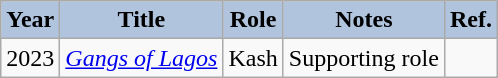<table class="wikitable">
<tr>
<th style="background:#B0C4DE;">Year</th>
<th style="background:#B0C4DE;">Title</th>
<th style="background:#B0C4DE;">Role</th>
<th style="background:#B0C4DE;">Notes</th>
<th style="background:#B0C4DE;">Ref.</th>
</tr>
<tr>
<td>2023</td>
<td><em><a href='#'>Gangs of Lagos</a></em></td>
<td>Kash</td>
<td>Supporting role</td>
<td></td>
</tr>
</table>
